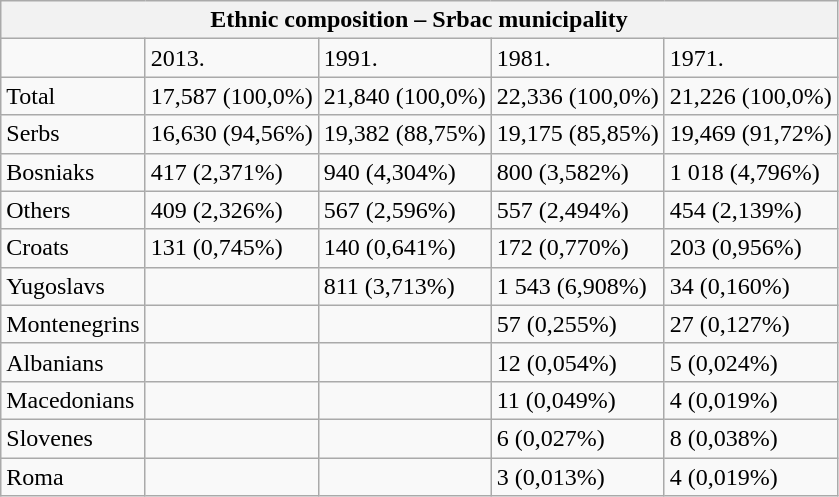<table class="wikitable">
<tr>
<th colspan="8">Ethnic composition – Srbac municipality</th>
</tr>
<tr>
<td></td>
<td>2013.</td>
<td>1991.</td>
<td>1981.</td>
<td>1971.</td>
</tr>
<tr>
<td>Total</td>
<td>17,587 (100,0%)</td>
<td>21,840 (100,0%)</td>
<td>22,336 (100,0%)</td>
<td>21,226 (100,0%)</td>
</tr>
<tr>
<td>Serbs</td>
<td>16,630 (94,56%)</td>
<td>19,382 (88,75%)</td>
<td>19,175 (85,85%)</td>
<td>19,469 (91,72%)</td>
</tr>
<tr>
<td>Bosniaks</td>
<td>417 (2,371%)</td>
<td>940 (4,304%)</td>
<td>800 (3,582%)</td>
<td>1 018 (4,796%)</td>
</tr>
<tr>
<td>Others</td>
<td>409 (2,326%)</td>
<td>567 (2,596%)</td>
<td>557 (2,494%)</td>
<td>454 (2,139%)</td>
</tr>
<tr>
<td>Croats</td>
<td>131 (0,745%)</td>
<td>140 (0,641%)</td>
<td>172 (0,770%)</td>
<td>203 (0,956%)</td>
</tr>
<tr>
<td>Yugoslavs</td>
<td></td>
<td>811 (3,713%)</td>
<td>1 543 (6,908%)</td>
<td>34 (0,160%)</td>
</tr>
<tr>
<td>Montenegrins</td>
<td></td>
<td></td>
<td>57 (0,255%)</td>
<td>27 (0,127%)</td>
</tr>
<tr>
<td>Albanians</td>
<td></td>
<td></td>
<td>12 (0,054%)</td>
<td>5 (0,024%)</td>
</tr>
<tr>
<td>Macedonians</td>
<td></td>
<td></td>
<td>11 (0,049%)</td>
<td>4 (0,019%)</td>
</tr>
<tr>
<td>Slovenes</td>
<td></td>
<td></td>
<td>6 (0,027%)</td>
<td>8 (0,038%)</td>
</tr>
<tr>
<td>Roma</td>
<td></td>
<td></td>
<td>3 (0,013%)</td>
<td>4 (0,019%)</td>
</tr>
</table>
